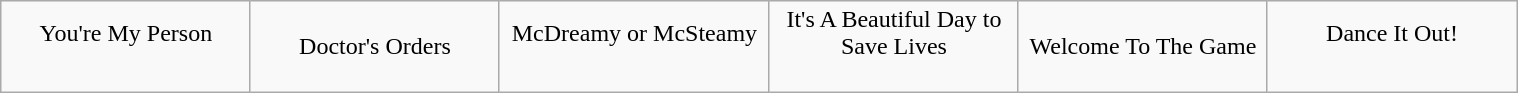<table class="wikitable" style="text-align: center; width: 80%; margin: 1em auto 1em auto;">
<tr>
<td style="width:50pt;"> You're My Person <br> <br></td>
<td style="width:50pt;"> Doctor's Orders</td>
<td style="width:50pt;"> McDreamy or McSteamy <br> <br></td>
<td style="width:50pt;"> It's A Beautiful Day to Save Lives <br> <br></td>
<td style="width:50pt;"> Welcome To The Game</td>
<td style="width:50pt;"> Dance It Out! <br> <br></td>
</tr>
</table>
